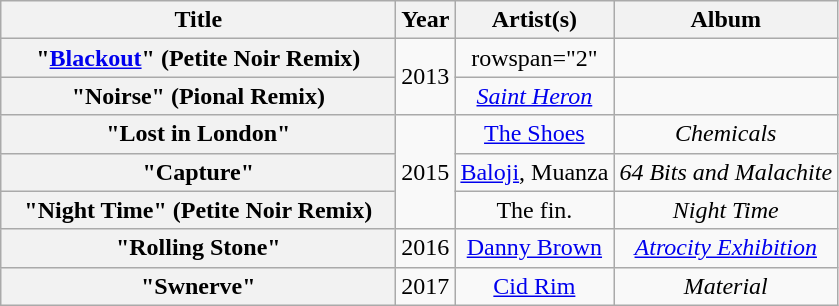<table class="wikitable plainrowheaders" style="text-align:center;">
<tr>
<th scope="col" style="width:16em;">Title</th>
<th scope="col">Year</th>
<th scope="col">Artist(s)</th>
<th scope="col">Album</th>
</tr>
<tr>
<th scope="row">"<a href='#'>Blackout</a>" (Petite Noir Remix)</th>
<td rowspan="2">2013</td>
<td>rowspan="2"  </td>
<td></td>
</tr>
<tr>
<th scope="row">"Noirse" (Pional Remix)</th>
<td><em><a href='#'>Saint Heron</a></em></td>
</tr>
<tr>
<th scope="row">"Lost in London"</th>
<td rowspan="3">2015</td>
<td><a href='#'>The Shoes</a></td>
<td><em>Chemicals</em></td>
</tr>
<tr>
<th scope="row">"Capture"</th>
<td><a href='#'>Baloji</a>, Muanza</td>
<td><em>64 Bits and Malachite</em></td>
</tr>
<tr>
<th scope="row">"Night Time" (Petite Noir Remix)</th>
<td>The fin.</td>
<td><em>Night Time</em></td>
</tr>
<tr>
<th scope="row">"Rolling Stone"</th>
<td rowspan="1">2016</td>
<td><a href='#'>Danny Brown</a></td>
<td><em><a href='#'>Atrocity Exhibition</a></em></td>
</tr>
<tr>
<th scope="row">"Swnerve"</th>
<td rowspan="1">2017</td>
<td><a href='#'>Cid Rim</a></td>
<td><em>Material</em></td>
</tr>
</table>
